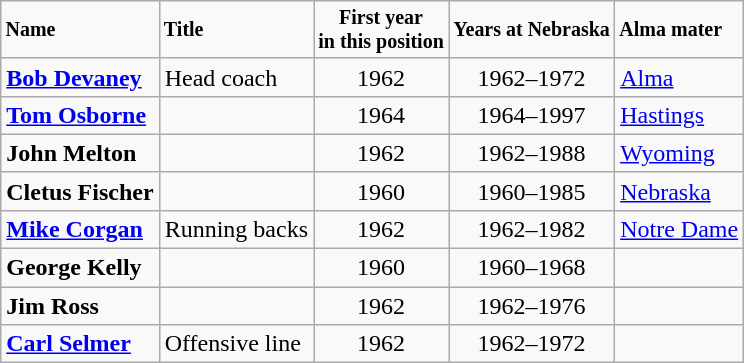<table class="wikitable">
<tr style="font-size:smaller">
<td><strong>Name</strong></td>
<td><strong>Title</strong></td>
<td style="text-align:center;"><strong>First year<br>in this position</strong></td>
<td style="text-align:center;"><strong>Years at Nebraska</strong></td>
<td><strong>Alma mater</strong></td>
</tr>
<tr>
<td><strong><a href='#'>Bob Devaney</a></strong></td>
<td>Head coach</td>
<td style="text-align:center;">1962</td>
<td style="text-align:center;">1962–1972</td>
<td><a href='#'>Alma</a></td>
</tr>
<tr>
<td><strong><a href='#'>Tom Osborne</a></strong></td>
<td></td>
<td style="text-align:center;">1964</td>
<td style="text-align:center;">1964–1997</td>
<td><a href='#'>Hastings</a></td>
</tr>
<tr>
<td><strong>John Melton</strong></td>
<td></td>
<td style="text-align:center;">1962</td>
<td style="text-align:center;">1962–1988</td>
<td><a href='#'>Wyoming</a></td>
</tr>
<tr>
<td><strong>Cletus Fischer</strong></td>
<td></td>
<td style="text-align:center;">1960</td>
<td style="text-align:center;">1960–1985</td>
<td><a href='#'>Nebraska</a></td>
</tr>
<tr>
<td><strong><a href='#'>Mike Corgan</a></strong></td>
<td>Running backs</td>
<td style="text-align:center;">1962</td>
<td style="text-align:center;">1962–1982</td>
<td><a href='#'>Notre Dame</a></td>
</tr>
<tr>
<td><strong>George Kelly</strong></td>
<td></td>
<td style="text-align:center;">1960</td>
<td style="text-align:center;">1960–1968</td>
<td></td>
</tr>
<tr>
<td><strong>Jim Ross</strong></td>
<td></td>
<td style="text-align:center;">1962</td>
<td style="text-align:center;">1962–1976</td>
<td></td>
</tr>
<tr>
<td><strong><a href='#'>Carl Selmer</a></strong></td>
<td>Offensive line</td>
<td style="text-align:center;">1962</td>
<td style="text-align:center;">1962–1972</td>
<td></td>
</tr>
</table>
